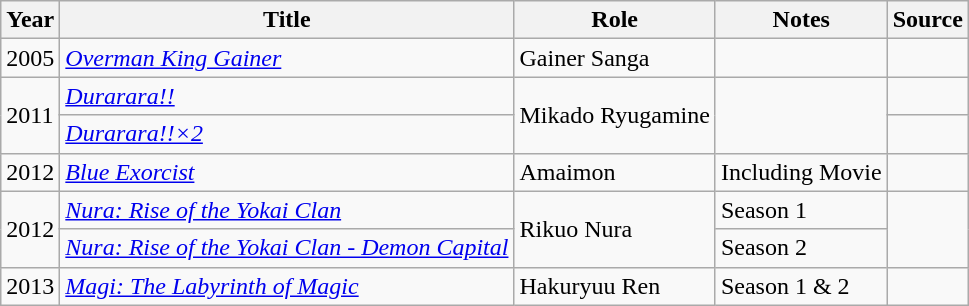<table class="wikitable sortable plainrowheaders">
<tr>
<th>Year</th>
<th>Title</th>
<th>Role</th>
<th class="unsortable">Notes</th>
<th class="unsortable">Source</th>
</tr>
<tr>
<td>2005</td>
<td><em><a href='#'>Overman King Gainer</a></em></td>
<td>Gainer Sanga</td>
<td></td>
<td></td>
</tr>
<tr>
<td Rowspan=2>2011</td>
<td><em><a href='#'>Durarara!!</a></em></td>
<td Rowspan=2>Mikado Ryugamine</td>
<td Rowspan=2></td>
<td></td>
</tr>
<tr>
<td><em><a href='#'>Durarara!!×2</a></em></td>
<td></td>
</tr>
<tr>
<td>2012</td>
<td><em><a href='#'>Blue Exorcist</a></em></td>
<td>Amaimon</td>
<td>Including Movie</td>
<td></td>
</tr>
<tr>
<td Rowspan=2>2012</td>
<td><em><a href='#'>Nura: Rise of the Yokai Clan</a></em></td>
<td Rowspan=2>Rikuo Nura</td>
<td>Season 1</td>
<td Rowspan=2></td>
</tr>
<tr>
<td><em><a href='#'>Nura: Rise of the Yokai Clan - Demon Capital</a></em></td>
<td>Season 2</td>
</tr>
<tr>
<td>2013</td>
<td><em><a href='#'>Magi: The Labyrinth of Magic</a></em></td>
<td>Hakuryuu Ren</td>
<td>Season 1 & 2</td>
<td></td>
</tr>
</table>
